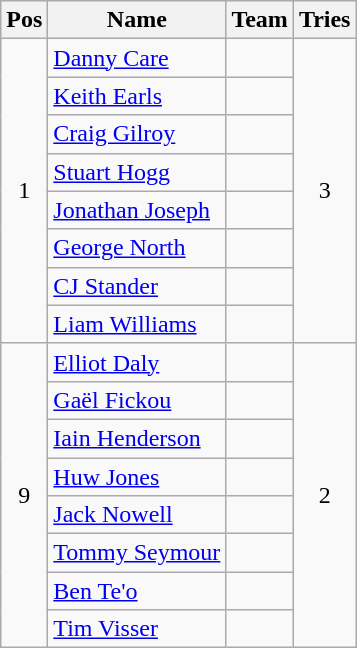<table class="wikitable" style="text-align:center">
<tr>
<th>Pos</th>
<th>Name</th>
<th>Team</th>
<th>Tries</th>
</tr>
<tr>
<td rowspan=8>1</td>
<td align="left"><a href='#'>Danny Care</a></td>
<td align="left"></td>
<td rowspan=8>3</td>
</tr>
<tr>
<td align="left"><a href='#'>Keith Earls</a></td>
<td align="left"></td>
</tr>
<tr>
<td align="left"><a href='#'>Craig Gilroy</a></td>
<td align="left"></td>
</tr>
<tr>
<td align="left"><a href='#'>Stuart Hogg</a></td>
<td align="left"></td>
</tr>
<tr>
<td align="left"><a href='#'>Jonathan Joseph</a></td>
<td align="left"></td>
</tr>
<tr>
<td align="left"><a href='#'>George North</a></td>
<td align="left"></td>
</tr>
<tr>
<td align="left"><a href='#'>CJ Stander</a></td>
<td align="left"></td>
</tr>
<tr>
<td align="left"><a href='#'>Liam Williams</a></td>
<td align="left"></td>
</tr>
<tr>
<td rowspan=8>9</td>
<td align="left"><a href='#'>Elliot Daly</a></td>
<td align="left"></td>
<td rowspan=8>2</td>
</tr>
<tr>
<td align="left"><a href='#'>Gaël Fickou</a></td>
<td align="left"></td>
</tr>
<tr>
<td align="left"><a href='#'>Iain Henderson</a></td>
<td align="left"></td>
</tr>
<tr>
<td align="left"><a href='#'>Huw Jones</a></td>
<td align="left"></td>
</tr>
<tr>
<td align="left"><a href='#'>Jack Nowell</a></td>
<td align="left"></td>
</tr>
<tr>
<td align="left"><a href='#'>Tommy Seymour</a></td>
<td align="left"></td>
</tr>
<tr>
<td align="left"><a href='#'>Ben Te'o</a></td>
<td align="left"></td>
</tr>
<tr>
<td align="left"><a href='#'>Tim Visser</a></td>
<td align="left"></td>
</tr>
</table>
